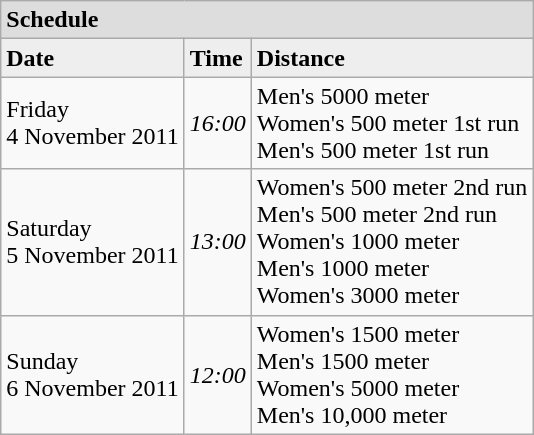<table class="wikitable">
<tr align=left bgcolor=#DDDDDD>
<td colspan=3><strong>Schedule</strong></td>
</tr>
<tr align=left bgcolor=#EEEEEE>
<td><strong>Date</strong></td>
<td><strong>Time</strong></td>
<td><strong>Distance</strong></td>
</tr>
<tr>
<td>Friday<br>4 November 2011</td>
<td><em>16:00</em></td>
<td>Men's 5000 meter<br>Women's 500 meter 1st run<br>Men's 500 meter 1st run</td>
</tr>
<tr>
<td>Saturday<br>5 November 2011</td>
<td><em>13:00</em></td>
<td>Women's 500 meter 2nd run<br>Men's 500 meter 2nd run<br>Women's 1000 meter<br>Men's 1000 meter<br>Women's 3000 meter</td>
</tr>
<tr>
<td>Sunday<br>6 November 2011</td>
<td><em>12:00</em></td>
<td>Women's 1500 meter<br>Men's 1500 meter<br>Women's 5000 meter<br>Men's 10,000 meter</td>
</tr>
</table>
